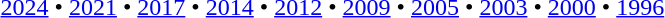<table id=toc class=toc summary=Contents>
<tr>
<td align=center><br><a href='#'>2024</a> • <a href='#'>2021</a> • <a href='#'>2017</a> • <a href='#'>2014</a> • <a href='#'>2012</a> • <a href='#'>2009</a> • <a href='#'>2005</a> • <a href='#'>2003</a> • <a href='#'>2000</a> • <a href='#'>1996</a></td>
</tr>
</table>
